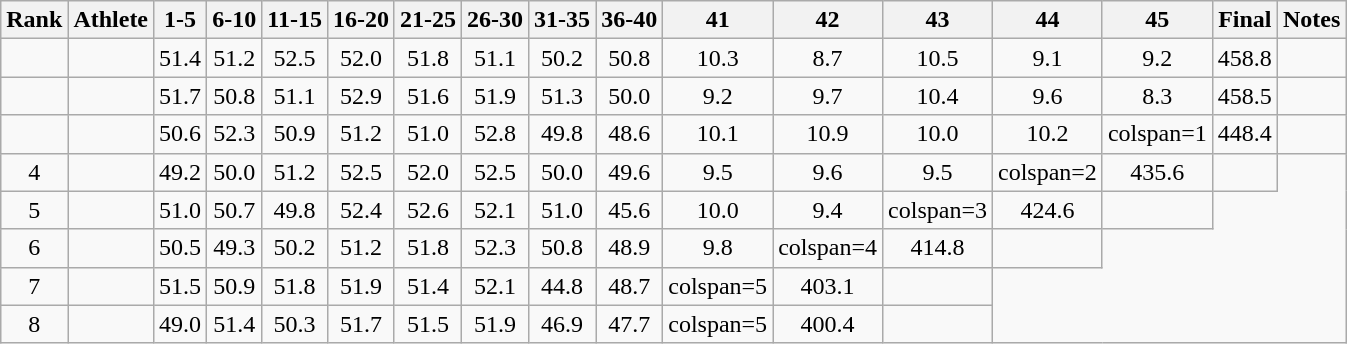<table class="wikitable sortable">
<tr>
<th>Rank</th>
<th>Athlete</th>
<th class="unsortable">1-5</th>
<th class="unsortable">6-10</th>
<th class="unsortable">11-15</th>
<th class="unsortable">16-20</th>
<th class="unsortable">21-25</th>
<th class="unsortable">26-30</th>
<th class="unsortable">31-35</th>
<th class="unsortable">36-40</th>
<th class="unsortable">41</th>
<th class="unsortable">42</th>
<th class="unsortable">43</th>
<th class="unsortable">44</th>
<th class="unsortable">45</th>
<th>Final</th>
<th class="unsortable">Notes</th>
</tr>
<tr>
<td align="center"></td>
<td></td>
<td align="center">51.4</td>
<td align="center">51.2</td>
<td align="center">52.5</td>
<td align="center">52.0</td>
<td align="center">51.8</td>
<td align="center">51.1</td>
<td align="center">50.2</td>
<td align="center">50.8</td>
<td align="center">10.3</td>
<td align="center">8.7</td>
<td align="center">10.5</td>
<td align="center">9.1</td>
<td align="center">9.2</td>
<td align="center">458.8</td>
<td align="center"></td>
</tr>
<tr>
<td align="center"></td>
<td></td>
<td align="center">51.7</td>
<td align="center">50.8</td>
<td align="center">51.1</td>
<td align="center">52.9</td>
<td align="center">51.6</td>
<td align="center">51.9</td>
<td align="center">51.3</td>
<td align="center">50.0</td>
<td align="center">9.2</td>
<td align="center">9.7</td>
<td align="center">10.4</td>
<td align="center">9.6</td>
<td align="center">8.3</td>
<td align="center">458.5</td>
<td align="center"></td>
</tr>
<tr>
<td align="center"></td>
<td></td>
<td align="center">50.6</td>
<td align="center">52.3</td>
<td align="center">50.9</td>
<td align="center">51.2</td>
<td align="center">51.0</td>
<td align="center">52.8</td>
<td align="center">49.8</td>
<td align="center">48.6</td>
<td align="center">10.1</td>
<td align="center">10.9</td>
<td align="center">10.0</td>
<td align="center">10.2</td>
<td>colspan=1 </td>
<td align="center">448.4</td>
<td align="center"></td>
</tr>
<tr>
<td align="center">4</td>
<td></td>
<td align="center">49.2</td>
<td align="center">50.0</td>
<td align="center">51.2</td>
<td align="center">52.5</td>
<td align="center">52.0</td>
<td align="center">52.5</td>
<td align="center">50.0</td>
<td align="center">49.6</td>
<td align="center">9.5</td>
<td align="center">9.6</td>
<td align="center">9.5</td>
<td>colspan=2 </td>
<td align="center">435.6</td>
<td align="center"></td>
</tr>
<tr>
<td align="center">5</td>
<td></td>
<td align="center">51.0</td>
<td align="center">50.7</td>
<td align="center">49.8</td>
<td align="center">52.4</td>
<td align="center">52.6</td>
<td align="center">52.1</td>
<td align="center">51.0</td>
<td align="center">45.6</td>
<td align="center">10.0</td>
<td align="center">9.4</td>
<td>colspan=3 </td>
<td align="center">424.6</td>
<td align="center"></td>
</tr>
<tr>
<td align="center">6</td>
<td></td>
<td align="center">50.5</td>
<td align="center">49.3</td>
<td align="center">50.2</td>
<td align="center">51.2</td>
<td align="center">51.8</td>
<td align="center">52.3</td>
<td align="center">50.8</td>
<td align="center">48.9</td>
<td align="center">9.8</td>
<td>colspan=4 </td>
<td align="center">414.8</td>
<td align="center"></td>
</tr>
<tr>
<td align="center">7</td>
<td></td>
<td align="center">51.5</td>
<td align="center">50.9</td>
<td align="center">51.8</td>
<td align="center">51.9</td>
<td align="center">51.4</td>
<td align="center">52.1</td>
<td align="center">44.8</td>
<td align="center">48.7</td>
<td>colspan=5 </td>
<td align="center">403.1</td>
<td align="center"></td>
</tr>
<tr>
<td align="center">8</td>
<td></td>
<td align="center">49.0</td>
<td align="center">51.4</td>
<td align="center">50.3</td>
<td align="center">51.7</td>
<td align="center">51.5</td>
<td align="center">51.9</td>
<td align="center">46.9</td>
<td align="center">47.7</td>
<td>colspan=5 </td>
<td align="center">400.4</td>
<td align="center"></td>
</tr>
</table>
